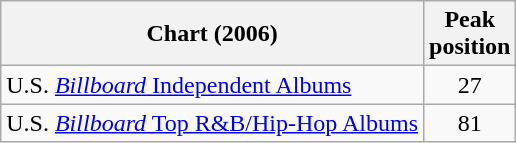<table class="wikitable sortable">
<tr>
<th align="left">Chart (2006)</th>
<th align="left">Peak<br>position</th>
</tr>
<tr>
<td align="left">U.S. <a href='#'><em>Billboard</em> Independent Albums</a></td>
<td align="center">27</td>
</tr>
<tr>
<td align="left">U.S. <a href='#'><em>Billboard</em> Top R&B/Hip-Hop Albums</a></td>
<td align="center">81</td>
</tr>
</table>
